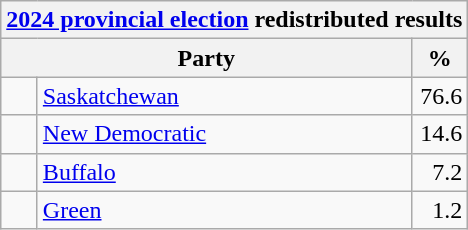<table class="wikitable">
<tr>
<th colspan="4"><a href='#'>2024 provincial election</a> redistributed results</th>
</tr>
<tr>
<th bgcolor="#DDDDFF" width="130px" colspan="2">Party</th>
<th bgcolor="#DDDDFF" width="30px">%</th>
</tr>
<tr>
<td> </td>
<td><a href='#'>Saskatchewan</a></td>
<td align=right>76.6</td>
</tr>
<tr>
<td> </td>
<td><a href='#'>New Democratic</a></td>
<td align=right>14.6</td>
</tr>
<tr>
<td> </td>
<td><a href='#'>Buffalo</a></td>
<td align=right>7.2</td>
</tr>
<tr>
<td> </td>
<td><a href='#'>Green</a></td>
<td align=right>1.2</td>
</tr>
</table>
